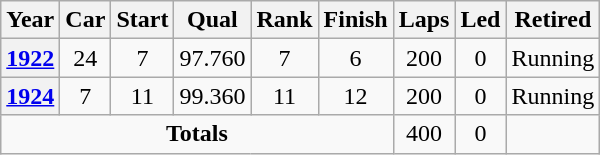<table class="wikitable" style="text-align:center">
<tr>
<th>Year</th>
<th>Car</th>
<th>Start</th>
<th>Qual</th>
<th>Rank</th>
<th>Finish</th>
<th>Laps</th>
<th>Led</th>
<th>Retired</th>
</tr>
<tr>
<th><a href='#'>1922</a></th>
<td>24</td>
<td>7</td>
<td>97.760</td>
<td>7</td>
<td>6</td>
<td>200</td>
<td>0</td>
<td>Running</td>
</tr>
<tr>
<th><a href='#'>1924</a></th>
<td>7</td>
<td>11</td>
<td>99.360</td>
<td>11</td>
<td>12</td>
<td>200</td>
<td>0</td>
<td>Running</td>
</tr>
<tr>
<td colspan=6><strong>Totals</strong></td>
<td>400</td>
<td>0</td>
<td></td>
</tr>
</table>
